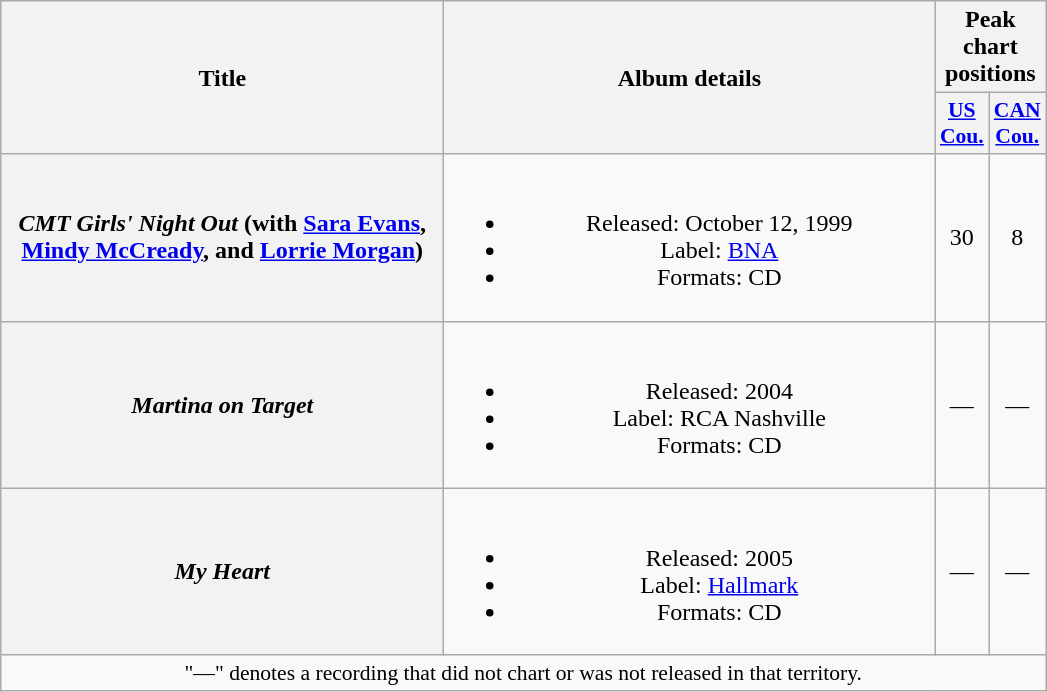<table class="wikitable plainrowheaders" style="text-align:center;">
<tr>
<th scope="col" rowspan="2" style="width:18em;">Title</th>
<th scope="col" rowspan="2" style="width:20em;">Album details</th>
<th scope="col" colspan="2">Peak chart<br>positions</th>
</tr>
<tr>
<th scope="col" style="width:2em;font-size:90%;"><a href='#'>US<br>Cou.</a><br></th>
<th scope="col" style="width:2em;font-size:90%;"><a href='#'>CAN<br>Cou.</a><br></th>
</tr>
<tr>
<th scope="row"><em>CMT Girls' Night Out</em> <span>(with <a href='#'>Sara Evans</a>,<br><a href='#'>Mindy McCready</a>, and <a href='#'>Lorrie Morgan</a>)</span></th>
<td><br><ul><li>Released: October 12, 1999</li><li>Label: <a href='#'>BNA</a></li><li>Formats: CD</li></ul></td>
<td>30</td>
<td>8</td>
</tr>
<tr>
<th scope="row"><em>Martina on Target</em></th>
<td><br><ul><li>Released: 2004</li><li>Label: RCA Nashville</li><li>Formats: CD</li></ul></td>
<td>—</td>
<td>—</td>
</tr>
<tr>
<th scope="row"><em>My Heart</em></th>
<td><br><ul><li>Released: 2005</li><li>Label: <a href='#'>Hallmark</a></li><li>Formats: CD</li></ul></td>
<td>—</td>
<td>—</td>
</tr>
<tr>
<td colspan="4" style="font-size:90%">"—" denotes a recording that did not chart or was not released in that territory.</td>
</tr>
</table>
